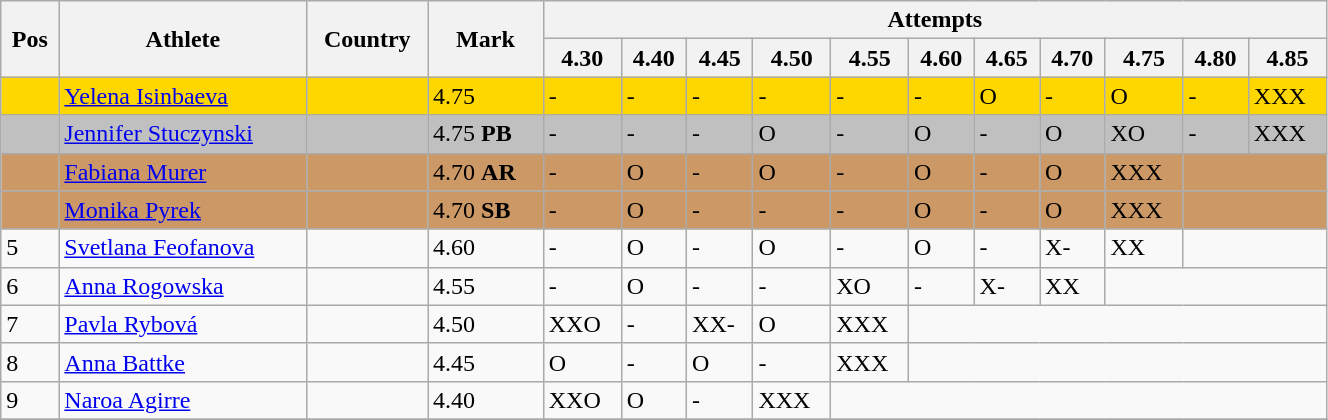<table class="wikitable" width=70%>
<tr>
<th rowspan=2>Pos</th>
<th rowspan=2>Athlete</th>
<th rowspan=2>Country</th>
<th rowspan=2>Mark</th>
<th colspan=11>Attempts</th>
</tr>
<tr>
<th>4.30</th>
<th>4.40</th>
<th>4.45</th>
<th>4.50</th>
<th>4.55</th>
<th>4.60</th>
<th>4.65</th>
<th>4.70</th>
<th>4.75</th>
<th>4.80</th>
<th>4.85</th>
</tr>
<tr bgcolor=gold>
<td></td>
<td><a href='#'>Yelena Isinbaeva</a></td>
<td></td>
<td>4.75</td>
<td>-</td>
<td>-</td>
<td>-</td>
<td>-</td>
<td>-</td>
<td>-</td>
<td>O</td>
<td>-</td>
<td>O</td>
<td>-</td>
<td>XXX</td>
</tr>
<tr bgcolor=silver>
<td></td>
<td><a href='#'>Jennifer Stuczynski</a></td>
<td></td>
<td>4.75 <strong>PB</strong></td>
<td>-</td>
<td>-</td>
<td>-</td>
<td>O</td>
<td>-</td>
<td>O</td>
<td>-</td>
<td>O</td>
<td>XO</td>
<td>-</td>
<td>XXX</td>
</tr>
<tr bgcolor=cc9966>
<td></td>
<td><a href='#'>Fabiana Murer</a></td>
<td></td>
<td>4.70 <strong>AR</strong></td>
<td>-</td>
<td>O</td>
<td>-</td>
<td>O</td>
<td>-</td>
<td>O</td>
<td>-</td>
<td>O</td>
<td>XXX</td>
<td colspan=2></td>
</tr>
<tr bgcolor=cc9966>
<td></td>
<td><a href='#'>Monika Pyrek</a></td>
<td></td>
<td>4.70 <strong>SB</strong></td>
<td>-</td>
<td>O</td>
<td>-</td>
<td>-</td>
<td>-</td>
<td>O</td>
<td>-</td>
<td>O</td>
<td>XXX</td>
<td colspan=2></td>
</tr>
<tr>
<td>5</td>
<td><a href='#'>Svetlana Feofanova</a></td>
<td></td>
<td>4.60</td>
<td>-</td>
<td>O</td>
<td>-</td>
<td>O</td>
<td>-</td>
<td>O</td>
<td>-</td>
<td>X-</td>
<td>XX</td>
</tr>
<tr>
<td>6</td>
<td><a href='#'>Anna Rogowska</a></td>
<td></td>
<td>4.55</td>
<td>-</td>
<td>O</td>
<td>-</td>
<td>-</td>
<td>XO</td>
<td>-</td>
<td>X-</td>
<td>XX</td>
<td colspan=3></td>
</tr>
<tr>
<td>7</td>
<td><a href='#'>Pavla Rybová</a></td>
<td></td>
<td>4.50</td>
<td>XXO</td>
<td>-</td>
<td>XX-</td>
<td>O</td>
<td>XXX</td>
<td colspan=6></td>
</tr>
<tr>
<td>8</td>
<td><a href='#'>Anna Battke</a></td>
<td></td>
<td>4.45</td>
<td>O</td>
<td>-</td>
<td>O</td>
<td>-</td>
<td>XXX</td>
<td colspan=6></td>
</tr>
<tr>
<td>9</td>
<td><a href='#'>Naroa Agirre</a></td>
<td></td>
<td>4.40</td>
<td>XXO</td>
<td>O</td>
<td>-</td>
<td>XXX</td>
<td colspan=7></td>
</tr>
<tr>
</tr>
</table>
